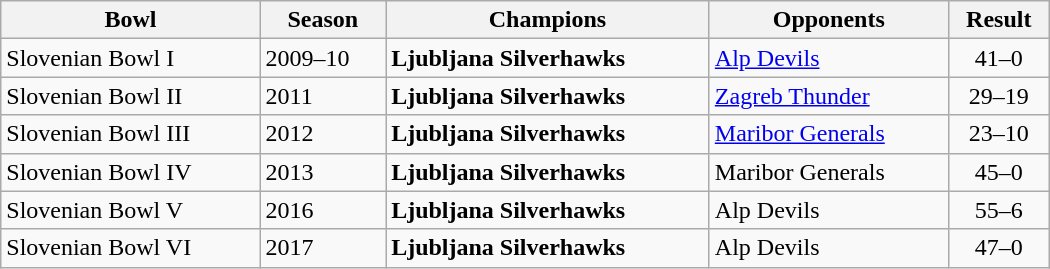<table class="wikitable" width="700">
<tr>
<th>Bowl</th>
<th>Season</th>
<th>Champions</th>
<th>Opponents</th>
<th>Result</th>
</tr>
<tr>
<td>Slovenian Bowl I</td>
<td>2009–10</td>
<td><strong>Ljubljana Silverhawks</strong></td>
<td><a href='#'>Alp Devils</a></td>
<td align="center">41–0</td>
</tr>
<tr>
<td>Slovenian Bowl II</td>
<td>2011</td>
<td><strong>Ljubljana Silverhawks</strong></td>
<td><a href='#'>Zagreb Thunder</a></td>
<td align="center">29–19</td>
</tr>
<tr>
<td>Slovenian Bowl III</td>
<td>2012</td>
<td><strong>Ljubljana Silverhawks</strong></td>
<td><a href='#'>Maribor Generals</a></td>
<td align="center">23–10</td>
</tr>
<tr>
<td>Slovenian Bowl IV</td>
<td>2013</td>
<td><strong>Ljubljana Silverhawks</strong></td>
<td>Maribor Generals</td>
<td align="center">45–0</td>
</tr>
<tr>
<td>Slovenian Bowl V</td>
<td>2016</td>
<td><strong>Ljubljana Silverhawks</strong></td>
<td>Alp Devils</td>
<td align="center">55–6</td>
</tr>
<tr>
<td>Slovenian Bowl VI</td>
<td>2017</td>
<td><strong>Ljubljana Silverhawks</strong></td>
<td>Alp Devils</td>
<td align="center">47–0</td>
</tr>
</table>
